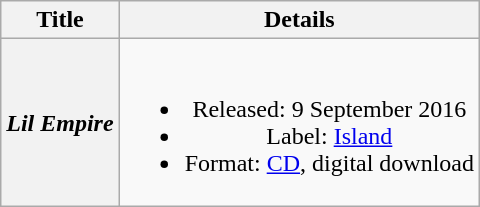<table class="wikitable plainrowheaders" style="text-align:center;">
<tr>
<th scope="col">Title</th>
<th scope="col">Details</th>
</tr>
<tr>
<th scope="row"><em>Lil Empire</em></th>
<td><br><ul><li>Released: 9 September 2016</li><li>Label: <a href='#'>Island</a></li><li>Format: <a href='#'>CD</a>, digital download</li></ul></td>
</tr>
</table>
